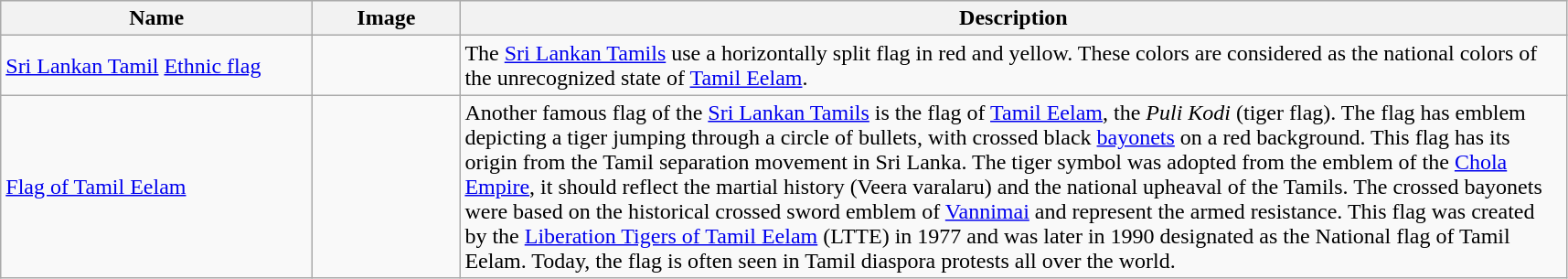<table class="wikitable">
<tr style="background:#efefef;">
<th style="width:220px;">Name</th>
<th style="width:100px;">Image</th>
<th style="width:800px;">Description</th>
</tr>
<tr>
<td><a href='#'>Sri Lankan Tamil</a> <a href='#'>Ethnic flag</a></td>
<td></td>
<td>The <a href='#'>Sri Lankan Tamils</a> use a horizontally split flag in red and yellow. These colors are considered as the national colors of the unrecognized state of <a href='#'>Tamil Eelam</a>.</td>
</tr>
<tr>
<td><a href='#'>Flag of Tamil Eelam</a></td>
<td></td>
<td>Another famous flag of the <a href='#'>Sri Lankan Tamils</a> is the flag of <a href='#'>Tamil Eelam</a>, the <em>Puli Kodi</em> (tiger flag). The flag has emblem depicting a tiger jumping through a circle of bullets, with crossed black <a href='#'>bayonets</a> on a red background. This flag has its origin from the Tamil separation movement in Sri Lanka. The tiger symbol was adopted from the emblem of the <a href='#'>Chola Empire</a>, it should reflect the martial history (Veera varalaru) and the national upheaval of the Tamils. The crossed bayonets were based on the historical crossed sword emblem of <a href='#'>Vannimai</a> and represent the armed resistance. This flag was created by the <a href='#'>Liberation Tigers of Tamil Eelam</a> (LTTE) in 1977 and was later in 1990 designated as the National flag of Tamil Eelam. Today, the flag is often seen in Tamil diaspora protests all over the world.</td>
</tr>
</table>
